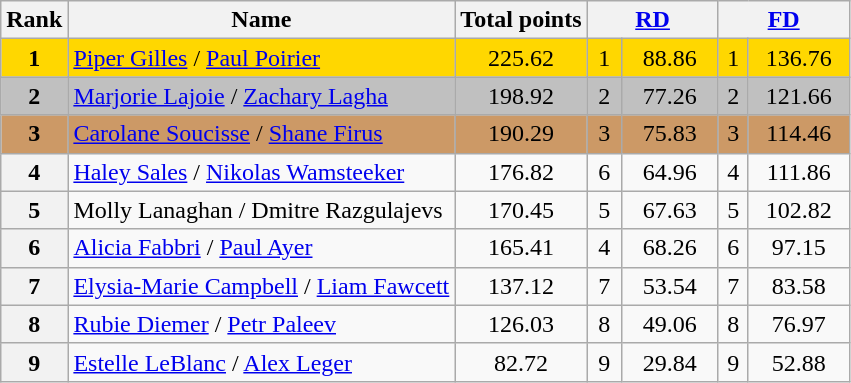<table class="wikitable sortable">
<tr>
<th>Rank</th>
<th>Name</th>
<th>Total points</th>
<th colspan="2" width="80px"><a href='#'>RD</a></th>
<th colspan="2" width="80px"><a href='#'>FD</a></th>
</tr>
<tr bgcolor="gold">
<td align="center"><strong>1</strong></td>
<td><a href='#'>Piper Gilles</a> / <a href='#'>Paul Poirier</a></td>
<td align="center">225.62</td>
<td align="center">1</td>
<td align="center">88.86</td>
<td align="center">1</td>
<td align="center">136.76</td>
</tr>
<tr bgcolor="silver">
<td align="center"><strong>2</strong></td>
<td><a href='#'>Marjorie Lajoie</a> / <a href='#'>Zachary Lagha</a></td>
<td align="center">198.92</td>
<td align="center">2</td>
<td align="center">77.26</td>
<td align="center">2</td>
<td align="center">121.66</td>
</tr>
<tr bgcolor="cc9966">
<td align="center"><strong>3</strong></td>
<td><a href='#'>Carolane Soucisse</a> / <a href='#'>Shane Firus</a></td>
<td align="center">190.29</td>
<td align="center">3</td>
<td align="center">75.83</td>
<td align="center">3</td>
<td align="center">114.46</td>
</tr>
<tr>
<th>4</th>
<td><a href='#'>Haley Sales</a> / <a href='#'>Nikolas Wamsteeker</a></td>
<td align="center">176.82</td>
<td align="center">6</td>
<td align="center">64.96</td>
<td align="center">4</td>
<td align="center">111.86</td>
</tr>
<tr>
<th>5</th>
<td>Molly Lanaghan / Dmitre Razgulajevs</td>
<td align="center">170.45</td>
<td align="center">5</td>
<td align="center">67.63</td>
<td align="center">5</td>
<td align="center">102.82</td>
</tr>
<tr>
<th>6</th>
<td><a href='#'>Alicia Fabbri</a> / <a href='#'>Paul Ayer</a></td>
<td align="center">165.41</td>
<td align="center">4</td>
<td align="center">68.26</td>
<td align="center">6</td>
<td align="center">97.15</td>
</tr>
<tr>
<th>7</th>
<td><a href='#'>Elysia-Marie Campbell</a> / <a href='#'>Liam Fawcett</a></td>
<td align="center">137.12</td>
<td align="center">7</td>
<td align="center">53.54</td>
<td align="center">7</td>
<td align="center">83.58</td>
</tr>
<tr>
<th>8</th>
<td><a href='#'>Rubie Diemer</a> / <a href='#'>Petr Paleev</a></td>
<td align="center">126.03</td>
<td align="center">8</td>
<td align="center">49.06</td>
<td align="center">8</td>
<td align="center">76.97</td>
</tr>
<tr>
<th>9</th>
<td><a href='#'>Estelle LeBlanc</a> / <a href='#'>Alex Leger</a></td>
<td align="center">82.72</td>
<td align="center">9</td>
<td align="center">29.84</td>
<td align="center">9</td>
<td align="center">52.88</td>
</tr>
</table>
